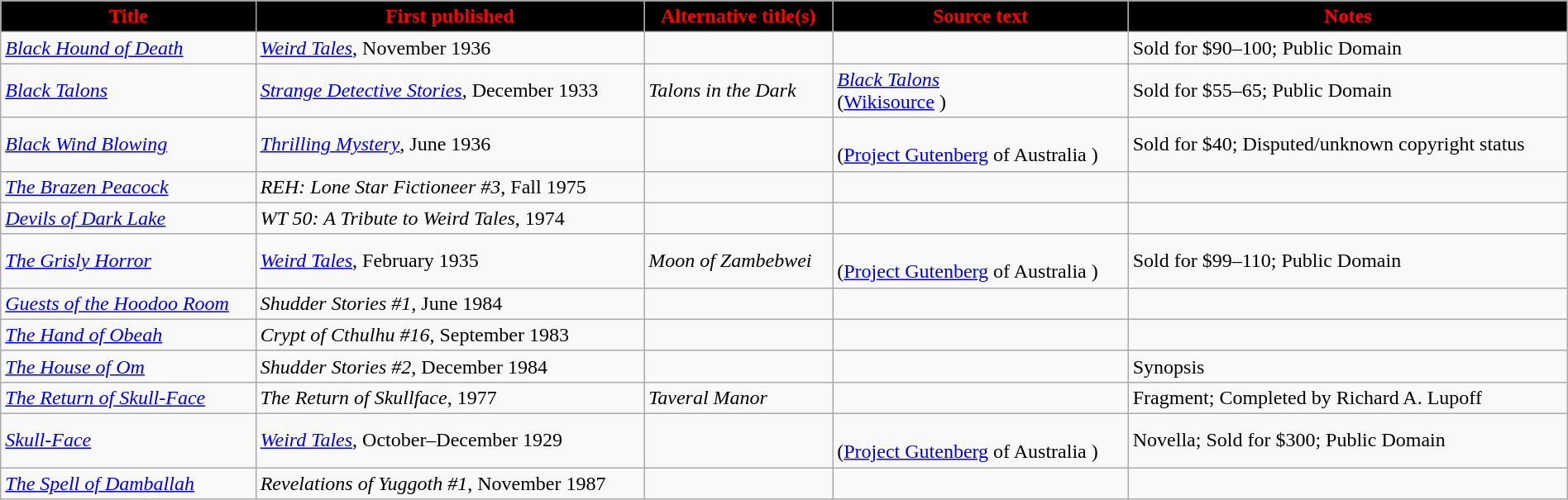<table class="wikitable" width="100%">
<tr>
<th style="background:black; color:red">Title</th>
<th style="background:black; color:red">First published</th>
<th style="background:black; color:red">Alternative title(s)</th>
<th style="background:black; color:red">Source text</th>
<th style="background:black; color:red">Notes</th>
</tr>
<tr>
<td><em><a href='#'>Black Hound of Death</a></em></td>
<td><em><a href='#'>Weird Tales</a></em>, November 1936</td>
<td></td>
<td></td>
<td>Sold for $90–100; Public Domain</td>
</tr>
<tr>
<td><em><a href='#'>Black Talons</a></em></td>
<td><em><a href='#'>Strange Detective Stories</a></em>, December 1933</td>
<td><em>Talons in the Dark</em></td>
<td><em><a href='#'>Black Talons</a></em><br>(<a href='#'>Wikisource</a> )</td>
<td>Sold for $55–65; Public Domain</td>
</tr>
<tr>
<td><em><a href='#'>Black Wind Blowing</a></em></td>
<td><em><a href='#'>Thrilling Mystery</a></em>, June 1936</td>
<td></td>
<td><em></em><br>(<a href='#'>Project Gutenberg</a> of Australia )</td>
<td>Sold for $40; Disputed/unknown copyright status</td>
</tr>
<tr>
<td><em><a href='#'>The Brazen Peacock</a></em></td>
<td><em>REH: Lone Star Fictioneer #3</em>, Fall 1975</td>
<td></td>
<td></td>
<td></td>
</tr>
<tr>
<td><em><a href='#'>Devils of Dark Lake</a></em></td>
<td><em>WT 50: A Tribute to Weird Tales</em>, 1974</td>
<td></td>
<td></td>
<td></td>
</tr>
<tr>
<td><em><a href='#'>The Grisly Horror</a></em></td>
<td><em><a href='#'>Weird Tales</a></em>, February 1935</td>
<td><em>Moon of Zambebwei</em></td>
<td><em></em><br>(<a href='#'>Project Gutenberg</a> of Australia )</td>
<td>Sold for $99–110; Public Domain</td>
</tr>
<tr>
<td><em><a href='#'>Guests of the Hoodoo Room</a></em></td>
<td><em>Shudder Stories #1</em>, June 1984</td>
<td></td>
<td></td>
<td></td>
</tr>
<tr>
<td><em><a href='#'>The Hand of Obeah</a></em></td>
<td><em>Crypt of Cthulhu #16</em>, September 1983</td>
<td></td>
<td></td>
<td></td>
</tr>
<tr>
<td><em><a href='#'>The House of Om</a></em></td>
<td><em>Shudder Stories #2</em>, December 1984</td>
<td></td>
<td></td>
<td>Synopsis</td>
</tr>
<tr>
<td><em><a href='#'>The Return of Skull-Face</a></em></td>
<td><em>The Return of Skullface</em>, 1977</td>
<td><em>Taveral Manor</em></td>
<td></td>
<td>Fragment; Completed by Richard A. Lupoff</td>
</tr>
<tr>
<td><em><a href='#'>Skull-Face</a></em></td>
<td><em><a href='#'>Weird Tales</a></em>, October–December 1929</td>
<td></td>
<td><em></em><br>(<a href='#'>Project Gutenberg</a> of Australia )</td>
<td>Novella; Sold for $300; Public Domain</td>
</tr>
<tr>
<td><em><a href='#'>The Spell of Damballah</a></em></td>
<td><em>Revelations of Yuggoth #1</em>, November 1987</td>
<td></td>
<td></td>
<td></td>
</tr>
</table>
